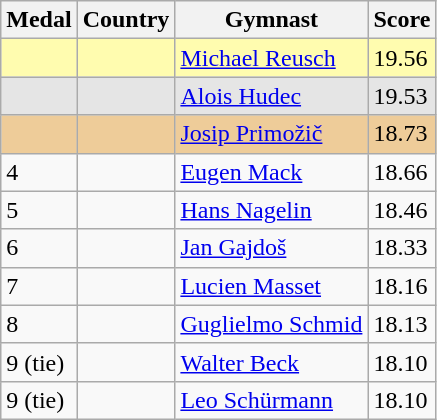<table class="wikitable">
<tr>
<th>Medal</th>
<th>Country</th>
<th>Gymnast</th>
<th>Score</th>
</tr>
<tr style="background:#fffcaf;">
<td></td>
<td></td>
<td><a href='#'>Michael Reusch</a></td>
<td>19.56</td>
</tr>
<tr style="background:#e5e5e5;">
<td></td>
<td></td>
<td><a href='#'>Alois Hudec</a></td>
<td>19.53</td>
</tr>
<tr style="background:#ec9;">
<td></td>
<td></td>
<td><a href='#'>Josip Primožič</a></td>
<td>18.73</td>
</tr>
<tr>
<td>4</td>
<td></td>
<td><a href='#'>Eugen Mack</a></td>
<td>18.66</td>
</tr>
<tr>
<td>5</td>
<td></td>
<td><a href='#'>Hans Nagelin</a></td>
<td>18.46</td>
</tr>
<tr>
<td>6</td>
<td></td>
<td><a href='#'>Jan Gajdoš</a></td>
<td>18.33</td>
</tr>
<tr>
<td>7</td>
<td></td>
<td><a href='#'>Lucien Masset</a></td>
<td>18.16</td>
</tr>
<tr>
<td>8</td>
<td></td>
<td><a href='#'>Guglielmo Schmid</a></td>
<td>18.13</td>
</tr>
<tr>
<td>9 (tie)</td>
<td></td>
<td><a href='#'>Walter Beck</a></td>
<td>18.10</td>
</tr>
<tr>
<td>9 (tie)</td>
<td></td>
<td><a href='#'>Leo Schürmann</a></td>
<td>18.10</td>
</tr>
</table>
